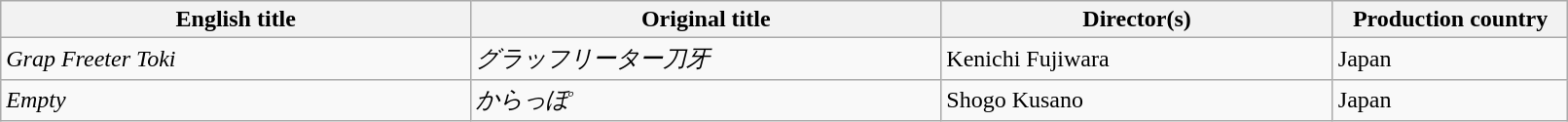<table class="sortable wikitable" width="85%" cellpadding="5">
<tr>
<th width="30%">English title</th>
<th width="30%">Original title</th>
<th width="25%">Director(s)</th>
<th width="15%">Production country</th>
</tr>
<tr>
<td><em>Grap Freeter Toki</em></td>
<td><em>グラッフリーター刀牙</em></td>
<td>Kenichi Fujiwara</td>
<td>Japan</td>
</tr>
<tr>
<td><em>Empty</em></td>
<td><em>からっぽ</em></td>
<td>Shogo Kusano</td>
<td>Japan</td>
</tr>
</table>
